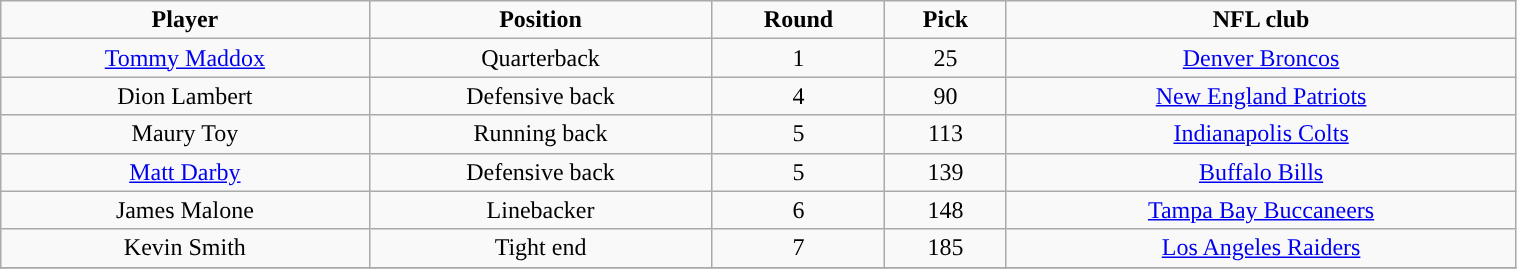<table class="wikitable" width="80%">
<tr align="center">
<td><strong>Player</strong></td>
<td><strong>Position</strong></td>
<td><strong>Round</strong></td>
<td><strong>Pick</strong></td>
<td><strong>NFL club</strong></td>
</tr>
<tr align="center">
<td><a href='#'>Tommy Maddox</a></td>
<td>Quarterback</td>
<td>1</td>
<td>25</td>
<td><a href='#'>Denver Broncos</a></td>
</tr>
<tr align="center">
<td>Dion Lambert</td>
<td>Defensive back</td>
<td>4</td>
<td>90</td>
<td><a href='#'>New England Patriots</a></td>
</tr>
<tr align="center">
<td>Maury Toy</td>
<td>Running back</td>
<td>5</td>
<td>113</td>
<td><a href='#'>Indianapolis Colts</a></td>
</tr>
<tr align="center">
<td><a href='#'>Matt Darby</a></td>
<td>Defensive back</td>
<td>5</td>
<td>139</td>
<td><a href='#'>Buffalo Bills</a></td>
</tr>
<tr align="center">
<td>James Malone</td>
<td>Linebacker</td>
<td>6</td>
<td>148</td>
<td><a href='#'>Tampa Bay Buccaneers</a></td>
</tr>
<tr align="center">
<td>Kevin Smith</td>
<td>Tight end</td>
<td>7</td>
<td>185</td>
<td><a href='#'>Los Angeles Raiders</a></td>
</tr>
<tr align="center">
</tr>
</table>
